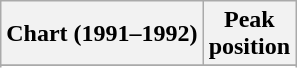<table class="wikitable sortable">
<tr>
<th align="left">Chart (1991–1992)</th>
<th align="center">Peak<br>position</th>
</tr>
<tr>
</tr>
<tr>
</tr>
</table>
